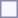<table style="border:1px solid #8888aa; background-color:#f7f8ff; padding:5px; font-size:95%; margin: 0px 12px 12px 0px;">
</table>
